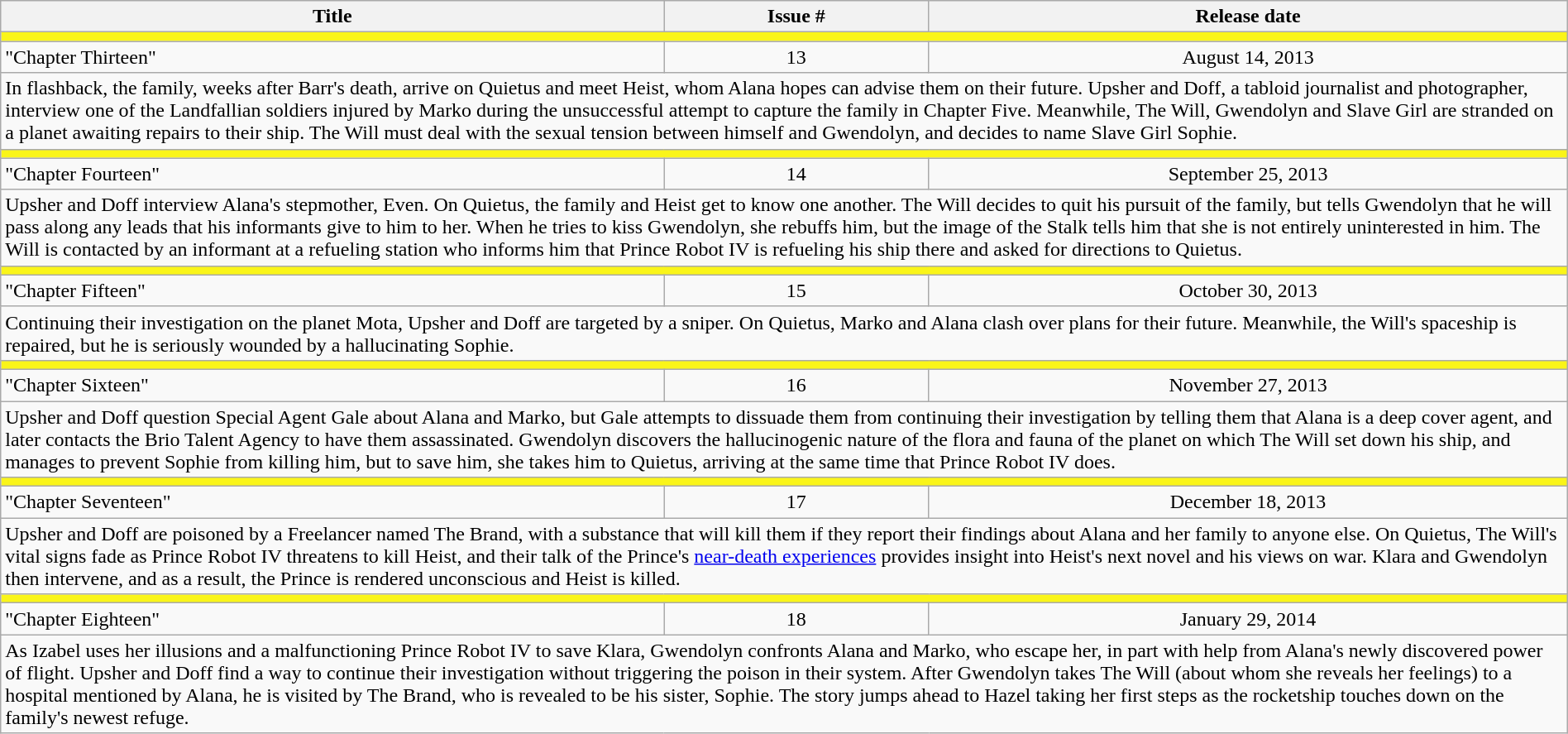<table class="wikitable" style="width:100%;">
<tr>
<th>Title</th>
<th>Issue #</th>
<th>Release date</th>
</tr>
<tr>
<td colspan="6" style="background:#FAF519;"></td>
</tr>
<tr>
<td>"Chapter Thirteen"</td>
<td style="text-align:center;">13</td>
<td style="text-align:center;">August 14, 2013</td>
</tr>
<tr>
<td colspan="6">In flashback, the family, weeks after Barr's death, arrive on Quietus and meet Heist, whom Alana hopes can advise them on their future. Upsher and Doff, a tabloid journalist and photographer, interview one of the Landfallian soldiers injured by Marko during the unsuccessful attempt to capture the family in Chapter Five. Meanwhile, The Will, Gwendolyn and Slave Girl are stranded on a planet awaiting repairs to their ship. The Will must deal with the sexual tension between himself and Gwendolyn, and decides to name Slave Girl Sophie.</td>
</tr>
<tr>
<td colspan="6" style="background:#FAF519;"></td>
</tr>
<tr>
<td>"Chapter Fourteen"</td>
<td style="text-align:center;">14</td>
<td style="text-align:center;">September 25, 2013</td>
</tr>
<tr>
<td colspan="6">Upsher and Doff interview Alana's stepmother, Even. On Quietus, the family and Heist get to know one another. The Will decides to quit his pursuit of the family, but tells Gwendolyn that he will pass along any leads that his informants give to him to her. When he tries to kiss Gwendolyn, she rebuffs him, but the image of the Stalk tells him that she is not entirely uninterested in him. The Will is contacted by an informant at a refueling station who informs him that Prince Robot IV is refueling his ship there and asked for directions to Quietus.</td>
</tr>
<tr>
<td colspan="6" style="background:#FAF519;"></td>
</tr>
<tr>
<td>"Chapter Fifteen"</td>
<td style="text-align:center;">15</td>
<td style="text-align:center;">October 30, 2013</td>
</tr>
<tr>
<td colspan="6">Continuing their investigation on the planet Mota, Upsher and Doff are targeted by a sniper. On Quietus, Marko and Alana clash over plans for their future. Meanwhile, the Will's spaceship is repaired, but he is seriously wounded by a hallucinating Sophie.</td>
</tr>
<tr>
<td colspan="6" style="background:#FAF519;"></td>
</tr>
<tr>
<td>"Chapter Sixteen"</td>
<td style="text-align:center;">16</td>
<td style="text-align:center;">November 27, 2013</td>
</tr>
<tr>
<td colspan="6">Upsher and Doff question Special Agent Gale about Alana and Marko, but Gale attempts to dissuade them from continuing their investigation by telling them that Alana is a deep cover agent, and later contacts the Brio Talent Agency to have them assassinated. Gwendolyn discovers the hallucinogenic nature of the flora and fauna of the planet on which The Will set down his ship, and manages to prevent Sophie from killing him, but to save him, she takes him to Quietus, arriving at the same time that Prince Robot IV does.</td>
</tr>
<tr>
<td colspan="6" style="background:#FAF519;"></td>
</tr>
<tr>
<td>"Chapter Seventeen"</td>
<td style="text-align:center;">17</td>
<td style="text-align:center;">December 18, 2013</td>
</tr>
<tr>
<td colspan="6">Upsher and Doff are poisoned by a Freelancer named The Brand, with a substance that will kill them if they report their findings about Alana and her family to anyone else. On Quietus, The Will's vital signs fade as Prince Robot IV threatens to kill Heist, and their talk of the Prince's <a href='#'>near-death experiences</a> provides insight into Heist's next novel and his views on war. Klara and Gwendolyn then intervene, and as a result, the Prince is rendered unconscious and Heist is killed.</td>
</tr>
<tr>
<td colspan="6" style="background:#FAF519;"></td>
</tr>
<tr>
<td>"Chapter Eighteen"</td>
<td style="text-align:center;">18</td>
<td style="text-align:center;">January 29, 2014</td>
</tr>
<tr>
<td colspan="6">As Izabel uses her illusions and a malfunctioning Prince Robot IV to save Klara, Gwendolyn confronts Alana and Marko, who escape her, in part with help from Alana's newly discovered power of flight. Upsher and Doff find a way to continue their investigation without triggering the poison in their system. After Gwendolyn takes The Will (about whom she reveals her feelings) to a hospital mentioned by Alana, he is visited by The Brand, who is revealed to be his sister, Sophie. The story jumps ahead to Hazel taking her first steps as the rocketship touches down on the family's newest refuge.</td>
</tr>
</table>
